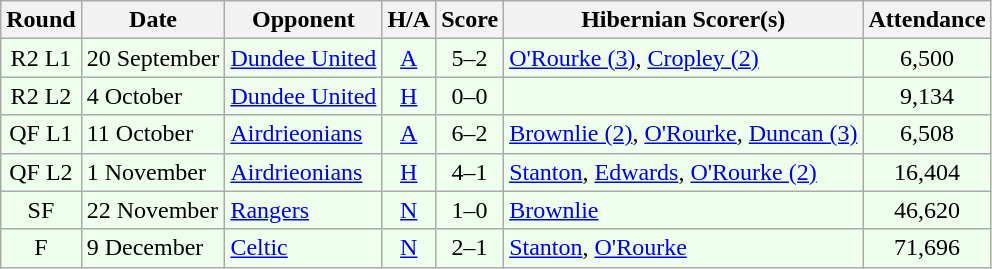<table class="wikitable" style="text-align:center">
<tr>
<th>Round</th>
<th>Date</th>
<th>Opponent</th>
<th>H/A</th>
<th>Score</th>
<th>Hibernian Scorer(s)</th>
<th>Attendance</th>
</tr>
<tr bgcolor=#EEFFEE>
<td>R2 L1</td>
<td align=left>20 September</td>
<td align=left><a href='#'>Dundee United</a></td>
<td><a href='#'>A</a></td>
<td>5–2</td>
<td align=left><a href='#'>O'Rourke (3)</a>, <a href='#'>Cropley (2)</a></td>
<td>6,500</td>
</tr>
<tr bgcolor=#EEFFEE>
<td>R2 L2</td>
<td align=left>4 October</td>
<td align=left><a href='#'>Dundee United</a></td>
<td><a href='#'>H</a></td>
<td>0–0</td>
<td align=left></td>
<td>9,134</td>
</tr>
<tr bgcolor=#EEFFEE>
<td>QF L1</td>
<td align=left>11 October</td>
<td align=left><a href='#'>Airdrieonians</a></td>
<td><a href='#'>A</a></td>
<td>6–2</td>
<td align=left><a href='#'>Brownlie (2)</a>, <a href='#'>O'Rourke</a>, <a href='#'>Duncan (3)</a></td>
<td>6,508</td>
</tr>
<tr bgcolor=#EEFFEE>
<td>QF L2</td>
<td align=left>1 November</td>
<td align=left><a href='#'>Airdrieonians</a></td>
<td><a href='#'>H</a></td>
<td>4–1</td>
<td align=left><a href='#'>Stanton</a>, <a href='#'>Edwards</a>, <a href='#'>O'Rourke (2)</a></td>
<td>16,404</td>
</tr>
<tr bgcolor=#EEFFEE>
<td>SF</td>
<td align=left>22 November</td>
<td align=left><a href='#'>Rangers</a></td>
<td><a href='#'>N</a></td>
<td>1–0</td>
<td align=left><a href='#'>Brownlie</a></td>
<td>46,620</td>
</tr>
<tr bgcolor=#EEFFEE>
<td>F</td>
<td align=left>9 December</td>
<td align=left><a href='#'>Celtic</a></td>
<td><a href='#'>N</a></td>
<td>2–1</td>
<td align=left><a href='#'>Stanton</a>, <a href='#'>O'Rourke</a></td>
<td>71,696</td>
</tr>
</table>
